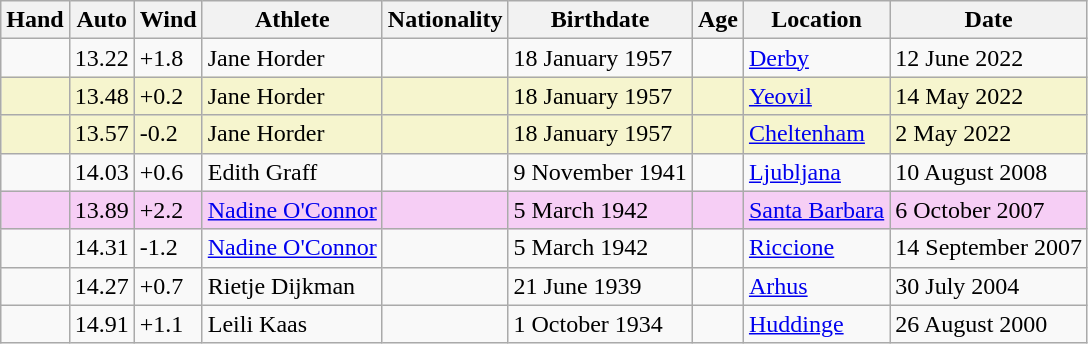<table class="wikitable">
<tr>
<th>Hand</th>
<th>Auto</th>
<th>Wind</th>
<th>Athlete</th>
<th>Nationality</th>
<th>Birthdate</th>
<th>Age</th>
<th>Location</th>
<th>Date</th>
</tr>
<tr>
<td></td>
<td>13.22</td>
<td>+1.8</td>
<td>Jane Horder</td>
<td></td>
<td>18 January 1957</td>
<td></td>
<td><a href='#'>Derby</a></td>
<td>12 June 2022</td>
</tr>
<tr style="background:#f6F5CE">
<td></td>
<td>13.48</td>
<td>+0.2</td>
<td>Jane Horder</td>
<td></td>
<td>18 January 1957</td>
<td></td>
<td><a href='#'>Yeovil</a></td>
<td>14 May 2022</td>
</tr>
<tr style="background:#f6F5CE">
<td></td>
<td>13.57</td>
<td>-0.2</td>
<td>Jane Horder</td>
<td></td>
<td>18 January 1957</td>
<td></td>
<td><a href='#'>Cheltenham</a></td>
<td>2 May 2022</td>
</tr>
<tr>
<td></td>
<td>14.03</td>
<td>+0.6</td>
<td>Edith Graff</td>
<td></td>
<td>9 November 1941</td>
<td></td>
<td><a href='#'>Ljubljana</a></td>
<td>10 August 2008</td>
</tr>
<tr bgcolor=#f6CEF5>
<td></td>
<td>13.89</td>
<td>+2.2</td>
<td><a href='#'>Nadine O'Connor</a></td>
<td></td>
<td>5 March 1942</td>
<td></td>
<td><a href='#'>Santa Barbara</a></td>
<td>6 October 2007</td>
</tr>
<tr>
<td></td>
<td>14.31</td>
<td>-1.2</td>
<td><a href='#'>Nadine O'Connor</a></td>
<td></td>
<td>5 March 1942</td>
<td></td>
<td><a href='#'>Riccione</a></td>
<td>14 September 2007</td>
</tr>
<tr>
<td></td>
<td>14.27</td>
<td>+0.7</td>
<td>Rietje Dijkman</td>
<td></td>
<td>21 June 1939</td>
<td></td>
<td><a href='#'>Arhus</a></td>
<td>30 July 2004</td>
</tr>
<tr>
<td></td>
<td>14.91</td>
<td>+1.1</td>
<td>Leili Kaas</td>
<td></td>
<td>1 October 1934</td>
<td></td>
<td><a href='#'>Huddinge</a></td>
<td>26 August 2000</td>
</tr>
</table>
